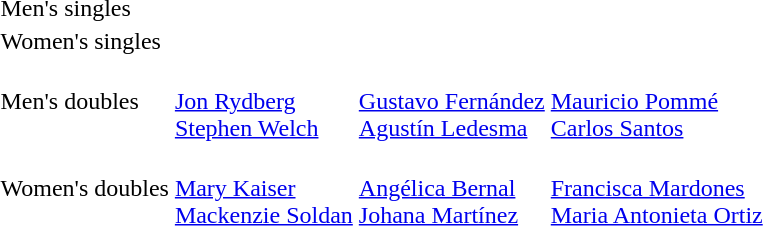<table>
<tr>
<td>Men's singles<br></td>
<td></td>
<td></td>
<td></td>
</tr>
<tr>
<td>Women's singles<br></td>
<td></td>
<td></td>
<td></td>
</tr>
<tr>
<td>Men's doubles<br></td>
<td><br><a href='#'>Jon Rydberg</a><br><a href='#'>Stephen Welch</a></td>
<td><br><a href='#'>Gustavo Fernández</a><br> <a href='#'>Agustín Ledesma</a></td>
<td><br><a href='#'>Mauricio Pommé</a><br><a href='#'>Carlos Santos</a></td>
</tr>
<tr>
<td>Women's doubles<br></td>
<td><br><a href='#'>Mary Kaiser</a><br><a href='#'>Mackenzie Soldan</a></td>
<td><br><a href='#'>Angélica Bernal</a><br> <a href='#'>Johana Martínez</a></td>
<td><br><a href='#'>Francisca Mardones</a><br><a href='#'>Maria Antonieta Ortiz</a></td>
</tr>
</table>
